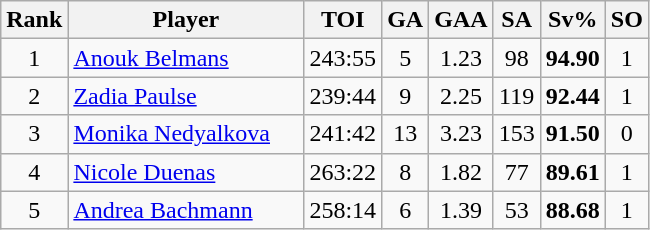<table class="wikitable sortable" style="text-align:center;">
<tr>
<th width=30>Rank</th>
<th width=150>Player</th>
<th width=20>TOI</th>
<th width=20>GA</th>
<th width=20>GAA</th>
<th width=20>SA</th>
<th width=20>Sv%</th>
<th width=20>SO</th>
</tr>
<tr>
<td>1</td>
<td align=left> <a href='#'>Anouk Belmans</a></td>
<td>243:55</td>
<td>5</td>
<td>1.23</td>
<td>98</td>
<td><strong>94.90</strong></td>
<td>1</td>
</tr>
<tr>
<td>2</td>
<td align=left> <a href='#'>Zadia Paulse</a></td>
<td>239:44</td>
<td>9</td>
<td>2.25</td>
<td>119</td>
<td><strong>92.44</strong></td>
<td>1</td>
</tr>
<tr>
<td>3</td>
<td align=left> <a href='#'>Monika Nedyalkova</a></td>
<td>241:42</td>
<td>13</td>
<td>3.23</td>
<td>153</td>
<td><strong>91.50</strong></td>
<td>0</td>
</tr>
<tr>
<td>4</td>
<td align=left> <a href='#'>Nicole Duenas</a></td>
<td>263:22</td>
<td>8</td>
<td>1.82</td>
<td>77</td>
<td><strong>89.61</strong></td>
<td>1</td>
</tr>
<tr>
<td>5</td>
<td align=left> <a href='#'>Andrea Bachmann</a></td>
<td>258:14</td>
<td>6</td>
<td>1.39</td>
<td>53</td>
<td><strong>88.68</strong></td>
<td>1</td>
</tr>
</table>
